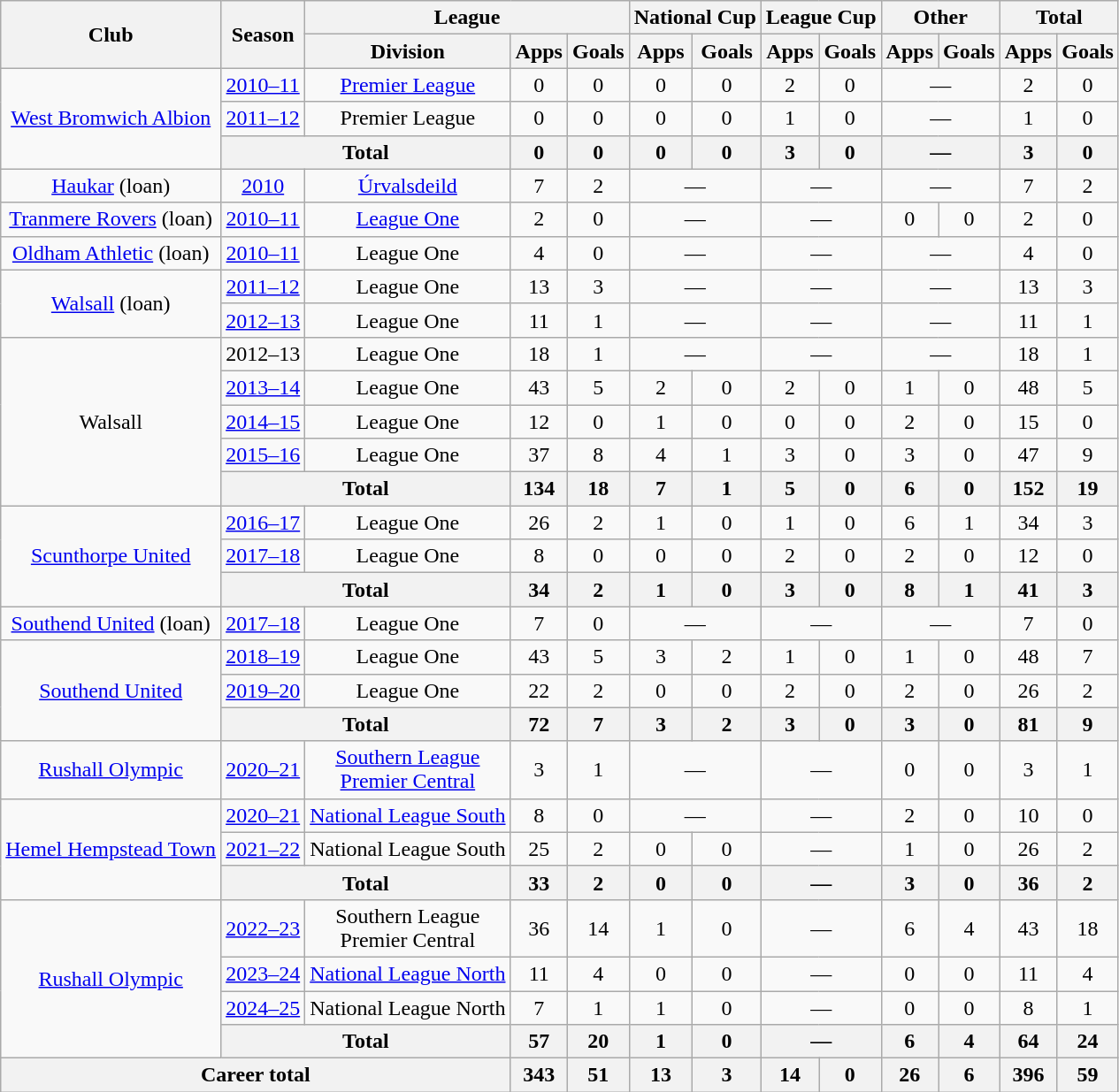<table class="wikitable" style="text-align: center">
<tr>
<th rowspan="2">Club</th>
<th rowspan="2">Season</th>
<th colspan="3">League</th>
<th colspan="2">National Cup</th>
<th colspan="2">League Cup</th>
<th colspan="2">Other</th>
<th colspan="2">Total</th>
</tr>
<tr>
<th>Division</th>
<th>Apps</th>
<th>Goals</th>
<th>Apps</th>
<th>Goals</th>
<th>Apps</th>
<th>Goals</th>
<th>Apps</th>
<th>Goals</th>
<th>Apps</th>
<th>Goals</th>
</tr>
<tr>
<td rowspan="3"><a href='#'>West Bromwich Albion</a></td>
<td><a href='#'>2010–11</a></td>
<td><a href='#'>Premier League</a></td>
<td>0</td>
<td>0</td>
<td>0</td>
<td>0</td>
<td>2</td>
<td>0</td>
<td colspan="2">—</td>
<td>2</td>
<td>0</td>
</tr>
<tr>
<td><a href='#'>2011–12</a></td>
<td>Premier League</td>
<td>0</td>
<td>0</td>
<td>0</td>
<td>0</td>
<td>1</td>
<td>0</td>
<td colspan="2">—</td>
<td>1</td>
<td>0</td>
</tr>
<tr>
<th colspan="2">Total</th>
<th>0</th>
<th>0</th>
<th>0</th>
<th>0</th>
<th>3</th>
<th>0</th>
<th colspan="2">—</th>
<th>3</th>
<th>0</th>
</tr>
<tr>
<td><a href='#'>Haukar</a> (loan)</td>
<td><a href='#'>2010</a></td>
<td><a href='#'>Úrvalsdeild</a></td>
<td>7</td>
<td>2</td>
<td colspan="2">—</td>
<td colspan="2">—</td>
<td colspan="2">—</td>
<td>7</td>
<td>2</td>
</tr>
<tr>
<td><a href='#'>Tranmere Rovers</a> (loan)</td>
<td><a href='#'>2010–11</a></td>
<td><a href='#'>League One</a></td>
<td>2</td>
<td>0</td>
<td colspan="2">—</td>
<td colspan="2">—</td>
<td>0</td>
<td>0</td>
<td>2</td>
<td>0</td>
</tr>
<tr>
<td><a href='#'>Oldham Athletic</a> (loan)</td>
<td><a href='#'>2010–11</a></td>
<td>League One</td>
<td>4</td>
<td>0</td>
<td colspan="2">—</td>
<td colspan="2">—</td>
<td colspan="2">—</td>
<td>4</td>
<td>0</td>
</tr>
<tr>
<td rowspan="2"><a href='#'>Walsall</a> (loan)</td>
<td><a href='#'>2011–12</a></td>
<td>League One</td>
<td>13</td>
<td>3</td>
<td colspan="2">—</td>
<td colspan="2">—</td>
<td colspan="2">—</td>
<td>13</td>
<td>3</td>
</tr>
<tr>
<td><a href='#'>2012–13</a></td>
<td>League One</td>
<td>11</td>
<td>1</td>
<td colspan="2">—</td>
<td colspan="2">—</td>
<td colspan="2">—</td>
<td>11</td>
<td>1</td>
</tr>
<tr>
<td rowspan="5">Walsall</td>
<td>2012–13</td>
<td>League One</td>
<td>18</td>
<td>1</td>
<td colspan="2">—</td>
<td colspan="2">—</td>
<td colspan="2">—</td>
<td>18</td>
<td>1</td>
</tr>
<tr>
<td><a href='#'>2013–14</a></td>
<td>League One</td>
<td>43</td>
<td>5</td>
<td>2</td>
<td>0</td>
<td>2</td>
<td>0</td>
<td>1</td>
<td>0</td>
<td>48</td>
<td>5</td>
</tr>
<tr>
<td><a href='#'>2014–15</a></td>
<td>League One</td>
<td>12</td>
<td>0</td>
<td>1</td>
<td>0</td>
<td>0</td>
<td>0</td>
<td>2</td>
<td>0</td>
<td>15</td>
<td>0</td>
</tr>
<tr>
<td><a href='#'>2015–16</a></td>
<td>League One</td>
<td>37</td>
<td>8</td>
<td>4</td>
<td>1</td>
<td>3</td>
<td>0</td>
<td>3</td>
<td>0</td>
<td>47</td>
<td>9</td>
</tr>
<tr>
<th colspan="2">Total</th>
<th>134</th>
<th>18</th>
<th>7</th>
<th>1</th>
<th>5</th>
<th>0</th>
<th>6</th>
<th>0</th>
<th>152</th>
<th>19</th>
</tr>
<tr>
<td rowspan="3"><a href='#'>Scunthorpe United</a></td>
<td><a href='#'>2016–17</a></td>
<td>League One</td>
<td>26</td>
<td>2</td>
<td>1</td>
<td>0</td>
<td>1</td>
<td>0</td>
<td>6</td>
<td>1</td>
<td>34</td>
<td>3</td>
</tr>
<tr>
<td><a href='#'>2017–18</a></td>
<td>League One</td>
<td>8</td>
<td>0</td>
<td>0</td>
<td>0</td>
<td>2</td>
<td>0</td>
<td>2</td>
<td>0</td>
<td>12</td>
<td>0</td>
</tr>
<tr>
<th colspan="2">Total</th>
<th>34</th>
<th>2</th>
<th>1</th>
<th>0</th>
<th>3</th>
<th>0</th>
<th>8</th>
<th>1</th>
<th>41</th>
<th>3</th>
</tr>
<tr>
<td><a href='#'>Southend United</a> (loan)</td>
<td><a href='#'>2017–18</a></td>
<td>League One</td>
<td>7</td>
<td>0</td>
<td colspan="2">—</td>
<td colspan="2">—</td>
<td colspan="2">—</td>
<td>7</td>
<td>0</td>
</tr>
<tr>
<td rowspan="3"><a href='#'>Southend United</a></td>
<td><a href='#'>2018–19</a></td>
<td>League One</td>
<td>43</td>
<td>5</td>
<td>3</td>
<td>2</td>
<td>1</td>
<td>0</td>
<td>1</td>
<td>0</td>
<td>48</td>
<td>7</td>
</tr>
<tr>
<td><a href='#'>2019–20</a></td>
<td>League One</td>
<td>22</td>
<td>2</td>
<td>0</td>
<td>0</td>
<td>2</td>
<td>0</td>
<td>2</td>
<td>0</td>
<td>26</td>
<td>2</td>
</tr>
<tr>
<th colspan="2">Total</th>
<th>72</th>
<th>7</th>
<th>3</th>
<th>2</th>
<th>3</th>
<th>0</th>
<th>3</th>
<th>0</th>
<th>81</th>
<th>9</th>
</tr>
<tr>
<td><a href='#'>Rushall Olympic</a></td>
<td><a href='#'>2020–21</a></td>
<td><a href='#'>Southern League<br>Premier Central</a></td>
<td>3</td>
<td>1</td>
<td colspan="2">—</td>
<td colspan="2">—</td>
<td>0</td>
<td>0</td>
<td>3</td>
<td>1</td>
</tr>
<tr>
<td rowspan="3"><a href='#'>Hemel Hempstead Town</a></td>
<td><a href='#'>2020–21</a></td>
<td><a href='#'>National League South</a></td>
<td>8</td>
<td>0</td>
<td colspan="2">—</td>
<td colspan="2">—</td>
<td>2</td>
<td>0</td>
<td>10</td>
<td>0</td>
</tr>
<tr>
<td><a href='#'>2021–22</a></td>
<td>National League South</td>
<td>25</td>
<td>2</td>
<td>0</td>
<td>0</td>
<td colspan="2">—</td>
<td>1</td>
<td>0</td>
<td>26</td>
<td>2</td>
</tr>
<tr>
<th colspan="2">Total</th>
<th>33</th>
<th>2</th>
<th>0</th>
<th>0</th>
<th colspan="2">—</th>
<th>3</th>
<th>0</th>
<th>36</th>
<th>2</th>
</tr>
<tr>
<td rowspan="4"><a href='#'>Rushall Olympic</a></td>
<td><a href='#'>2022–23</a></td>
<td>Southern League<br>Premier Central</td>
<td>36</td>
<td>14</td>
<td>1</td>
<td>0</td>
<td colspan="2">—</td>
<td>6</td>
<td>4</td>
<td>43</td>
<td>18</td>
</tr>
<tr>
<td><a href='#'>2023–24</a></td>
<td><a href='#'>National League North</a></td>
<td>11</td>
<td>4</td>
<td>0</td>
<td>0</td>
<td colspan="2">—</td>
<td>0</td>
<td>0</td>
<td>11</td>
<td>4</td>
</tr>
<tr>
<td><a href='#'>2024–25</a></td>
<td>National League North</td>
<td>7</td>
<td>1</td>
<td>1</td>
<td>0</td>
<td colspan="2">—</td>
<td>0</td>
<td>0</td>
<td>8</td>
<td>1</td>
</tr>
<tr>
<th colspan="2">Total</th>
<th>57</th>
<th>20</th>
<th>1</th>
<th>0</th>
<th colspan="2">—</th>
<th>6</th>
<th>4</th>
<th>64</th>
<th>24</th>
</tr>
<tr>
<th colspan="3">Career total</th>
<th>343</th>
<th>51</th>
<th>13</th>
<th>3</th>
<th>14</th>
<th>0</th>
<th>26</th>
<th>6</th>
<th>396</th>
<th>59</th>
</tr>
</table>
